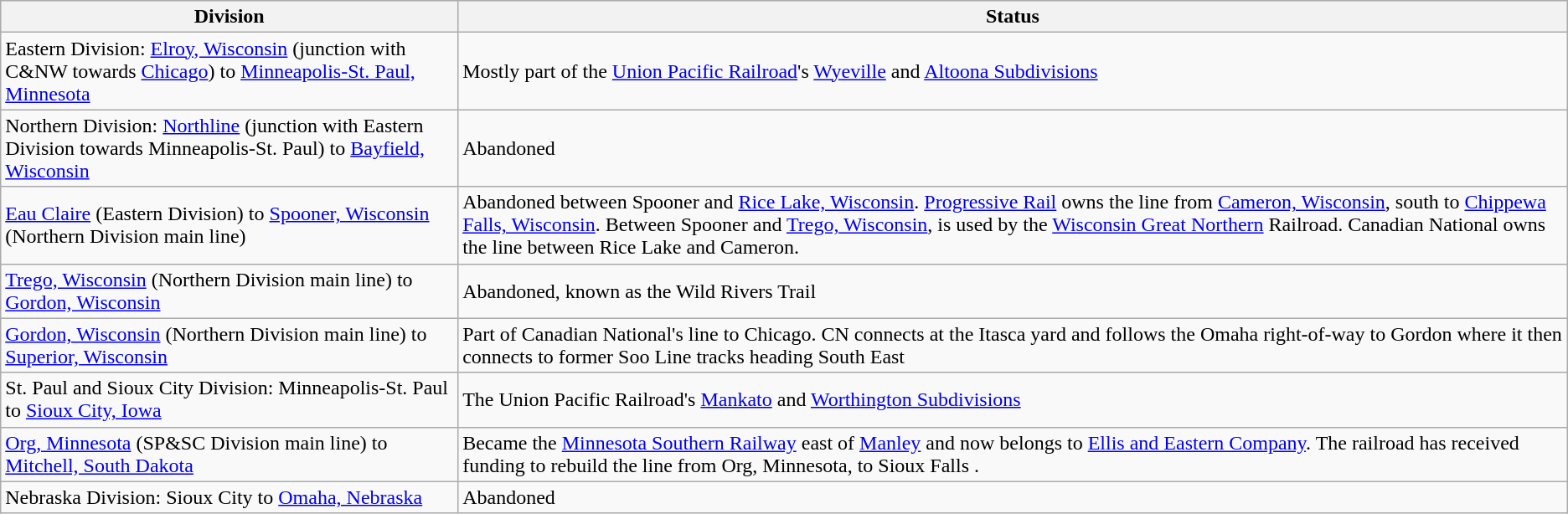<table class="wikitable">
<tr>
<th>Division</th>
<th>Status</th>
</tr>
<tr>
<td>Eastern Division: <a href='#'>Elroy, Wisconsin</a> (junction with C&NW towards <a href='#'>Chicago</a>) to <a href='#'>Minneapolis-St. Paul, Minnesota</a></td>
<td>Mostly part of the <a href='#'>Union Pacific Railroad</a>'s <a href='#'>Wyeville</a> and <a href='#'>Altoona Subdivisions</a></td>
</tr>
<tr>
<td>Northern Division: <a href='#'>Northline</a> (junction with Eastern Division towards Minneapolis-St. Paul) to <a href='#'>Bayfield, Wisconsin</a></td>
<td>Abandoned</td>
</tr>
<tr>
<td><a href='#'>Eau Claire</a> (Eastern Division) to <a href='#'>Spooner, Wisconsin</a> (Northern Division main line)</td>
<td>Abandoned between Spooner and <a href='#'>Rice Lake, Wisconsin</a>. <a href='#'>Progressive Rail</a> owns the line from <a href='#'>Cameron, Wisconsin</a>, south to <a href='#'>Chippewa Falls, Wisconsin</a>. Between Spooner and <a href='#'>Trego, Wisconsin</a>, is used by the <a href='#'>Wisconsin Great Northern</a> Railroad. Canadian National owns the line between Rice Lake and Cameron.</td>
</tr>
<tr>
<td><a href='#'>Trego, Wisconsin</a> (Northern Division main line) to <a href='#'>Gordon, Wisconsin</a></td>
<td>Abandoned, known as the Wild Rivers Trail</td>
</tr>
<tr>
<td><a href='#'>Gordon, Wisconsin</a> (Northern Division main line) to <a href='#'>Superior, Wisconsin</a></td>
<td>Part of Canadian National's line to Chicago. CN connects at the Itasca yard and follows the Omaha right-of-way to Gordon where it then connects to former Soo Line tracks heading South East</td>
</tr>
<tr>
<td>St. Paul and Sioux City Division: Minneapolis-St. Paul to <a href='#'>Sioux City, Iowa</a></td>
<td>The Union Pacific Railroad's <a href='#'>Mankato</a> and <a href='#'>Worthington Subdivisions</a></td>
</tr>
<tr>
<td><a href='#'>Org, Minnesota</a> (SP&SC Division main line) to <a href='#'>Mitchell, South Dakota</a></td>
<td>Became the <a href='#'>Minnesota Southern Railway</a> east of <a href='#'>Manley</a> and now belongs to <a href='#'>Ellis and Eastern Company</a>. The railroad has received funding to rebuild the line from Org, Minnesota, to Sioux Falls .</td>
</tr>
<tr>
<td>Nebraska Division: Sioux City to <a href='#'>Omaha, Nebraska</a></td>
<td>Abandoned</td>
</tr>
</table>
